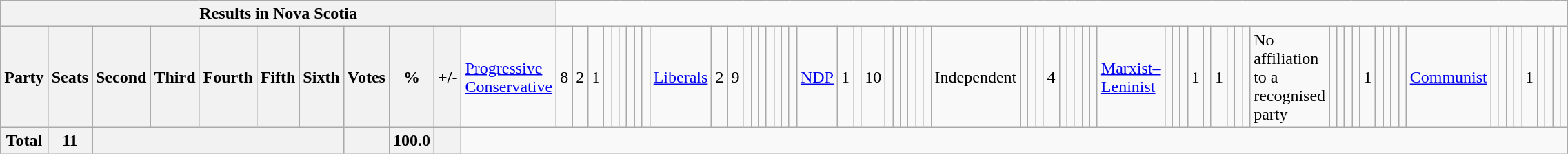<table class="wikitable">
<tr>
<th colspan=12>Results in Nova Scotia</th>
</tr>
<tr>
<th colspan=2>Party</th>
<th>Seats</th>
<th>Second</th>
<th>Third</th>
<th>Fourth</th>
<th>Fifth</th>
<th>Sixth</th>
<th>Votes</th>
<th>%</th>
<th>+/-<br></th>
<td><a href='#'>Progressive Conservative</a></td>
<td align="right">8</td>
<td align="right">2</td>
<td align="right">1</td>
<td align="right"></td>
<td align="right"></td>
<td align="right"></td>
<td align="right"></td>
<td align="right"></td>
<td align="right"><br></td>
<td><a href='#'>Liberals</a></td>
<td align="right">2</td>
<td align="right">9</td>
<td align="right"></td>
<td align="right"></td>
<td align="right"></td>
<td align="right"></td>
<td align="right"></td>
<td align="right"></td>
<td align="right"><br></td>
<td><a href='#'>NDP</a></td>
<td align="right">1</td>
<td align="right"></td>
<td align="right">10</td>
<td align="right"></td>
<td align="right"></td>
<td align="right"></td>
<td align="right"></td>
<td align="right"></td>
<td align="right"><br></td>
<td>Independent</td>
<td align="right"></td>
<td align="right"></td>
<td align="right"></td>
<td align="right">4</td>
<td align="right"></td>
<td align="right"></td>
<td align="right"></td>
<td align="right"></td>
<td align="right"><br></td>
<td><a href='#'>Marxist–Leninist</a></td>
<td align="right"></td>
<td align="right"></td>
<td align="right"></td>
<td align="right">1</td>
<td align="right"></td>
<td align="right">1</td>
<td align="right"></td>
<td align="right"></td>
<td align="right"><br></td>
<td>No affiliation to a recognised party</td>
<td align="right"></td>
<td align="right"></td>
<td align="right"></td>
<td align="right"></td>
<td align="right">1</td>
<td align="right"></td>
<td align="right"></td>
<td align="right"></td>
<td align="right"><br></td>
<td><a href='#'>Communist</a></td>
<td align="right"></td>
<td align="right"></td>
<td align="right"></td>
<td align="right"></td>
<td align="right">1</td>
<td align="right"></td>
<td align="right"></td>
<td align="right"></td>
<td align="right"></td>
</tr>
<tr>
<th colspan="2">Total</th>
<th>11</th>
<th colspan="5"></th>
<th></th>
<th>100.0</th>
<th></th>
</tr>
</table>
